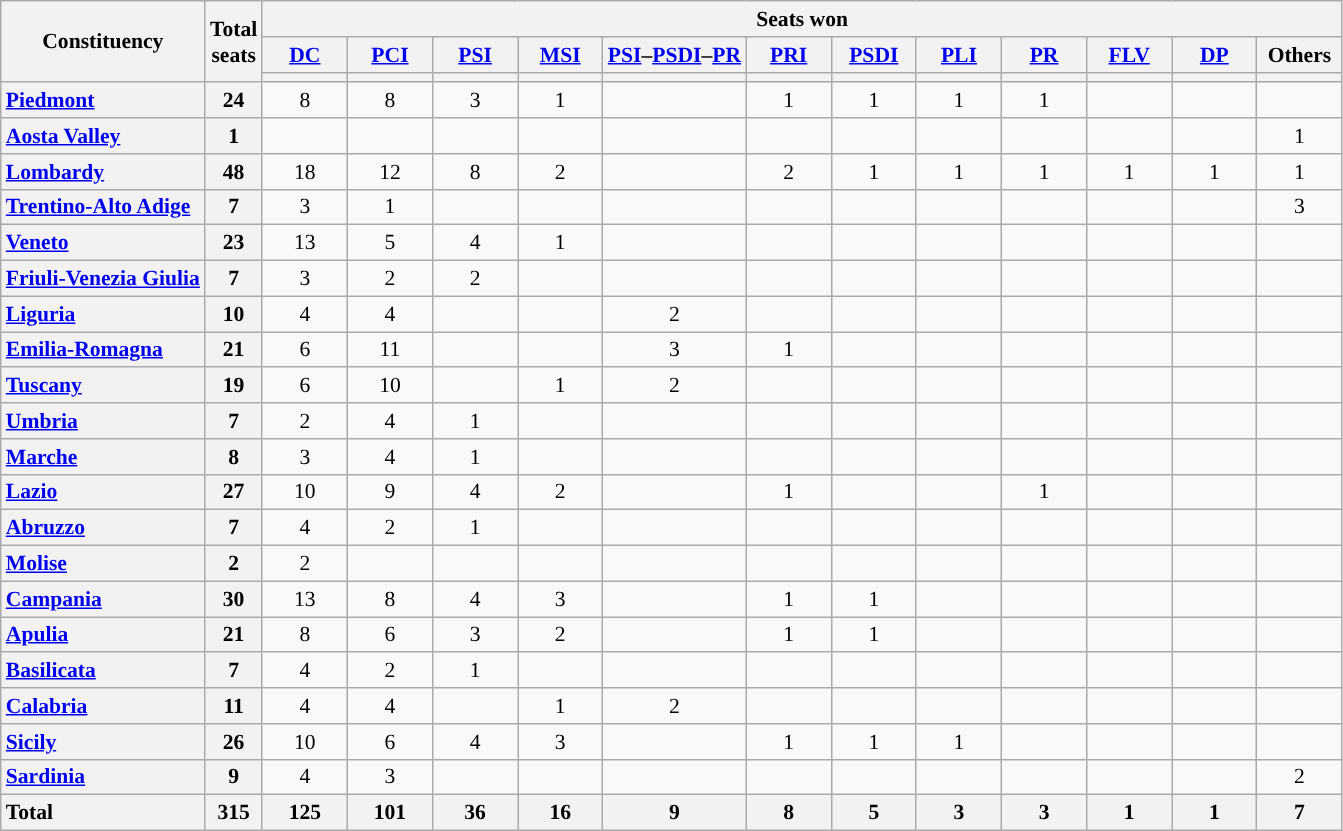<table class="wikitable" style="text-align:center; font-size: 0.9em">
<tr>
<th rowspan="3">Constituency</th>
<th rowspan="3">Total<br>seats</th>
<th colspan="12">Seats won</th>
</tr>
<tr>
<th class="unsortable" style="width:50px;"><a href='#'>DC</a></th>
<th class="unsortable" style="width:50px;"><a href='#'>PCI</a></th>
<th class="unsortable" style="width:50px;"><a href='#'>PSI</a></th>
<th class="unsortable" style="width:50px;"><a href='#'>MSI</a></th>
<th class="unsortable" style="width:50px;"><a href='#'>PSI</a>–<a href='#'>PSDI</a>–<a href='#'>PR</a></th>
<th class="unsortable" style="width:50px;"><a href='#'>PRI</a></th>
<th class="unsortable" style="width:50px;"><a href='#'>PSDI</a></th>
<th class="unsortable" style="width:50px;"><a href='#'>PLI</a></th>
<th class="unsortable" style="width:50px;"><a href='#'>PR</a></th>
<th class="unsortable" style="width:50px;"><a href='#'>FLV</a></th>
<th class="unsortable" style="width:50px;"><a href='#'>DP</a></th>
<th class="unsortable" style="width:50px;">Others</th>
</tr>
<tr>
<th style="background:"></th>
<th style="background:"></th>
<th style="background:"></th>
<th style="background:"></th>
<th style="background:"></th>
<th style="background:"></th>
<th style="background:"></th>
<th style="background:"></th>
<th style="background:"></th>
<th style="background:"></th>
<th style="background:"></th>
<th style="background:"></th>
</tr>
<tr>
<th style="text-align: left;"><a href='#'>Piedmont</a></th>
<th>24</th>
<td>8</td>
<td>8</td>
<td>3</td>
<td>1</td>
<td></td>
<td>1</td>
<td>1</td>
<td>1</td>
<td>1</td>
<td></td>
<td></td>
<td></td>
</tr>
<tr>
<th style="text-align: left;"><a href='#'>Aosta Valley</a></th>
<th>1</th>
<td></td>
<td></td>
<td></td>
<td></td>
<td></td>
<td></td>
<td></td>
<td></td>
<td></td>
<td></td>
<td></td>
<td>1</td>
</tr>
<tr>
<th style="text-align: left;"><a href='#'>Lombardy</a></th>
<th>48</th>
<td>18</td>
<td>12</td>
<td>8</td>
<td>2</td>
<td></td>
<td>2</td>
<td>1</td>
<td>1</td>
<td>1</td>
<td>1</td>
<td>1</td>
<td>1</td>
</tr>
<tr>
<th style="text-align: left;"><a href='#'>Trentino-Alto Adige</a></th>
<th>7</th>
<td>3</td>
<td>1</td>
<td></td>
<td></td>
<td></td>
<td></td>
<td></td>
<td></td>
<td></td>
<td></td>
<td></td>
<td>3</td>
</tr>
<tr>
<th style="text-align: left;"><a href='#'>Veneto</a></th>
<th>23</th>
<td>13</td>
<td>5</td>
<td>4</td>
<td>1</td>
<td></td>
<td></td>
<td></td>
<td></td>
<td></td>
<td></td>
<td></td>
<td></td>
</tr>
<tr>
<th style="text-align: left;"><a href='#'>Friuli-Venezia Giulia</a></th>
<th>7</th>
<td>3</td>
<td>2</td>
<td>2</td>
<td></td>
<td></td>
<td></td>
<td></td>
<td></td>
<td></td>
<td></td>
<td></td>
<td></td>
</tr>
<tr>
<th style="text-align: left;"><a href='#'>Liguria</a></th>
<th>10</th>
<td>4</td>
<td>4</td>
<td></td>
<td></td>
<td>2</td>
<td></td>
<td></td>
<td></td>
<td></td>
<td></td>
<td></td>
<td></td>
</tr>
<tr>
<th style="text-align: left;"><a href='#'>Emilia-Romagna</a></th>
<th>21</th>
<td>6</td>
<td>11</td>
<td></td>
<td></td>
<td>3</td>
<td>1</td>
<td></td>
<td></td>
<td></td>
<td></td>
<td></td>
<td></td>
</tr>
<tr>
<th style="text-align: left;"><a href='#'>Tuscany</a></th>
<th>19</th>
<td>6</td>
<td>10</td>
<td></td>
<td>1</td>
<td>2</td>
<td></td>
<td></td>
<td></td>
<td></td>
<td></td>
<td></td>
<td></td>
</tr>
<tr>
<th style="text-align: left;"><a href='#'>Umbria</a></th>
<th>7</th>
<td>2</td>
<td>4</td>
<td>1</td>
<td></td>
<td></td>
<td></td>
<td></td>
<td></td>
<td></td>
<td></td>
<td></td>
<td></td>
</tr>
<tr>
<th style="text-align: left;"><a href='#'>Marche</a></th>
<th>8</th>
<td>3</td>
<td>4</td>
<td>1</td>
<td></td>
<td></td>
<td></td>
<td></td>
<td></td>
<td></td>
<td></td>
<td></td>
<td></td>
</tr>
<tr>
<th style="text-align: left;"><a href='#'>Lazio</a></th>
<th>27</th>
<td>10</td>
<td>9</td>
<td>4</td>
<td>2</td>
<td></td>
<td>1</td>
<td></td>
<td></td>
<td>1</td>
<td></td>
<td></td>
<td></td>
</tr>
<tr>
<th style="text-align: left;"><a href='#'>Abruzzo</a></th>
<th>7</th>
<td>4</td>
<td>2</td>
<td>1</td>
<td></td>
<td></td>
<td></td>
<td></td>
<td></td>
<td></td>
<td></td>
<td></td>
<td></td>
</tr>
<tr>
<th style="text-align: left;"><a href='#'>Molise</a></th>
<th>2</th>
<td>2</td>
<td></td>
<td></td>
<td></td>
<td></td>
<td></td>
<td></td>
<td></td>
<td></td>
<td></td>
<td></td>
<td></td>
</tr>
<tr>
<th style="text-align: left;"><a href='#'>Campania</a></th>
<th>30</th>
<td>13</td>
<td>8</td>
<td>4</td>
<td>3</td>
<td></td>
<td>1</td>
<td>1</td>
<td></td>
<td></td>
<td></td>
<td></td>
<td></td>
</tr>
<tr>
<th style="text-align: left;"><a href='#'>Apulia</a></th>
<th>21</th>
<td>8</td>
<td>6</td>
<td>3</td>
<td>2</td>
<td></td>
<td>1</td>
<td>1</td>
<td></td>
<td></td>
<td></td>
<td></td>
<td></td>
</tr>
<tr>
<th style="text-align: left;"><a href='#'>Basilicata</a></th>
<th>7</th>
<td>4</td>
<td>2</td>
<td>1</td>
<td></td>
<td></td>
<td></td>
<td></td>
<td></td>
<td></td>
<td></td>
<td></td>
<td></td>
</tr>
<tr>
<th style="text-align: left;"><a href='#'>Calabria</a></th>
<th>11</th>
<td>4</td>
<td>4</td>
<td></td>
<td>1</td>
<td>2</td>
<td></td>
<td></td>
<td></td>
<td></td>
<td></td>
<td></td>
<td></td>
</tr>
<tr>
<th style="text-align: left;"><a href='#'>Sicily</a></th>
<th>26</th>
<td>10</td>
<td>6</td>
<td>4</td>
<td>3</td>
<td></td>
<td>1</td>
<td>1</td>
<td>1</td>
<td></td>
<td></td>
<td></td>
<td></td>
</tr>
<tr>
<th style="text-align: left;"><a href='#'>Sardinia</a></th>
<th>9</th>
<td>4</td>
<td>3</td>
<td></td>
<td></td>
<td></td>
<td></td>
<td></td>
<td></td>
<td></td>
<td></td>
<td></td>
<td>2</td>
</tr>
<tr>
<th style="text-align: left;">Total</th>
<th>315</th>
<th>125</th>
<th>101</th>
<th>36</th>
<th>16</th>
<th>9</th>
<th>8</th>
<th>5</th>
<th>3</th>
<th>3</th>
<th>1</th>
<th>1</th>
<th>7</th>
</tr>
</table>
